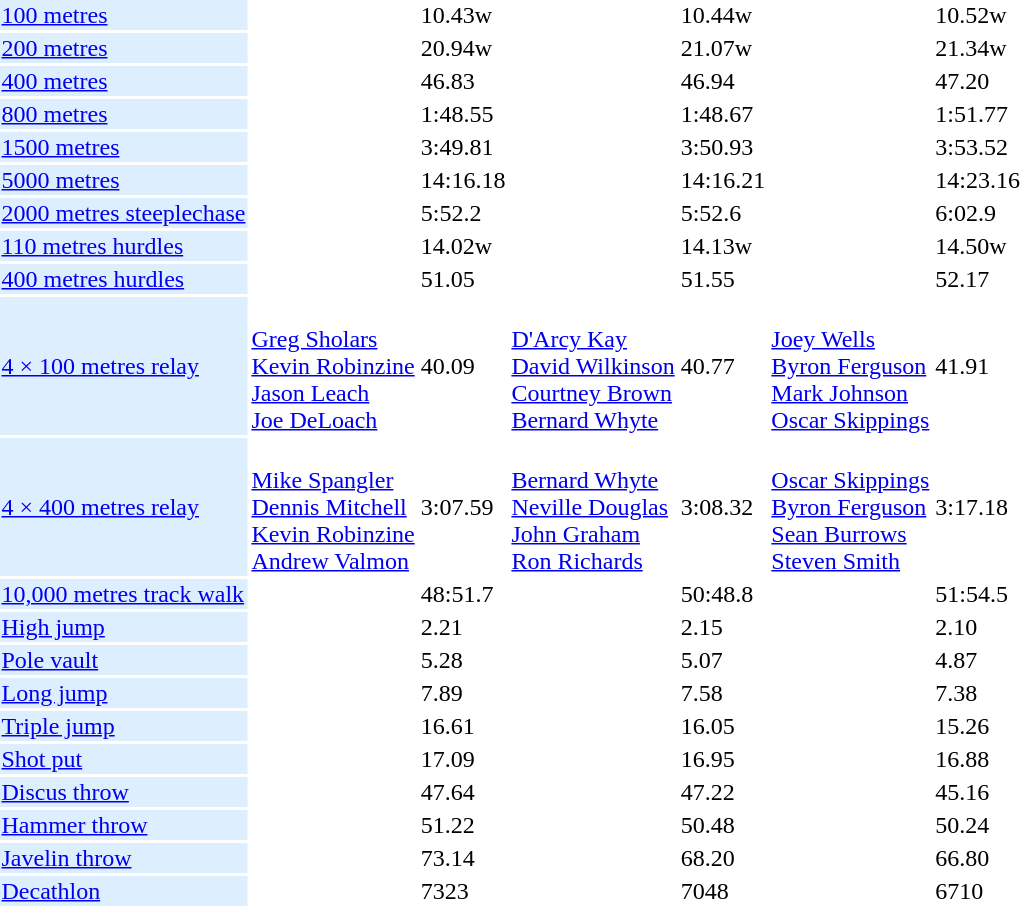<table>
<tr>
<td bgcolor = DDEEFF><a href='#'>100 metres</a></td>
<td></td>
<td>10.43w</td>
<td></td>
<td>10.44w</td>
<td></td>
<td>10.52w</td>
</tr>
<tr>
<td bgcolor = DDEEFF><a href='#'>200 metres</a></td>
<td></td>
<td>20.94w</td>
<td></td>
<td>21.07w</td>
<td></td>
<td>21.34w</td>
</tr>
<tr>
<td bgcolor = DDEEFF><a href='#'>400 metres</a></td>
<td></td>
<td>46.83</td>
<td></td>
<td>46.94</td>
<td></td>
<td>47.20</td>
</tr>
<tr>
<td bgcolor = DDEEFF><a href='#'>800 metres</a></td>
<td></td>
<td>1:48.55</td>
<td></td>
<td>1:48.67</td>
<td></td>
<td>1:51.77</td>
</tr>
<tr>
<td bgcolor = DDEEFF><a href='#'>1500 metres</a></td>
<td></td>
<td>3:49.81</td>
<td></td>
<td>3:50.93</td>
<td></td>
<td>3:53.52</td>
</tr>
<tr>
<td bgcolor = DDEEFF><a href='#'>5000 metres</a></td>
<td></td>
<td>14:16.18</td>
<td></td>
<td>14:16.21</td>
<td></td>
<td>14:23.16</td>
</tr>
<tr>
<td bgcolor = DDEEFF><a href='#'>2000 metres steeplechase</a></td>
<td></td>
<td>5:52.2</td>
<td></td>
<td>5:52.6</td>
<td></td>
<td>6:02.9</td>
</tr>
<tr>
<td bgcolor = DDEEFF><a href='#'>110 metres hurdles</a></td>
<td></td>
<td>14.02w</td>
<td></td>
<td>14.13w</td>
<td></td>
<td>14.50w</td>
</tr>
<tr>
<td bgcolor = DDEEFF><a href='#'>400 metres hurdles</a></td>
<td></td>
<td>51.05</td>
<td></td>
<td>51.55</td>
<td></td>
<td>52.17</td>
</tr>
<tr>
<td bgcolor = DDEEFF><a href='#'>4 × 100 metres relay</a></td>
<td><br><a href='#'>Greg Sholars</a><br><a href='#'>Kevin Robinzine</a><br><a href='#'>Jason Leach</a><br><a href='#'>Joe DeLoach</a></td>
<td>40.09</td>
<td><br><a href='#'>D'Arcy Kay</a><br><a href='#'>David Wilkinson</a><br><a href='#'>Courtney Brown</a><br><a href='#'>Bernard Whyte</a></td>
<td>40.77</td>
<td><br><a href='#'>Joey Wells</a><br><a href='#'>Byron Ferguson</a><br><a href='#'>Mark Johnson</a><br><a href='#'>Oscar Skippings</a></td>
<td>41.91</td>
</tr>
<tr>
<td bgcolor = DDEEFF><a href='#'>4 × 400 metres relay</a></td>
<td><br><a href='#'>Mike Spangler</a><br><a href='#'>Dennis Mitchell</a><br><a href='#'>Kevin Robinzine</a><br><a href='#'>Andrew Valmon</a></td>
<td>3:07.59</td>
<td><br><a href='#'>Bernard Whyte</a><br><a href='#'>Neville Douglas</a><br><a href='#'>John Graham</a><br><a href='#'>Ron Richards</a></td>
<td>3:08.32</td>
<td><br><a href='#'>Oscar Skippings</a><br><a href='#'>Byron Ferguson</a><br><a href='#'>Sean Burrows</a><br><a href='#'>Steven Smith</a></td>
<td>3:17.18</td>
</tr>
<tr>
<td bgcolor = DDEEFF><a href='#'>10,000 metres track walk</a></td>
<td></td>
<td>48:51.7</td>
<td></td>
<td>50:48.8</td>
<td></td>
<td>51:54.5</td>
</tr>
<tr>
<td bgcolor = DDEEFF><a href='#'>High jump</a></td>
<td></td>
<td>2.21</td>
<td></td>
<td>2.15</td>
<td> <br> </td>
<td>2.10</td>
</tr>
<tr>
<td bgcolor = DDEEFF><a href='#'>Pole vault</a></td>
<td></td>
<td>5.28</td>
<td></td>
<td>5.07</td>
<td></td>
<td>4.87</td>
</tr>
<tr>
<td bgcolor = DDEEFF><a href='#'>Long jump</a></td>
<td></td>
<td>7.89</td>
<td></td>
<td>7.58</td>
<td></td>
<td>7.38</td>
</tr>
<tr>
<td bgcolor = DDEEFF><a href='#'>Triple jump</a></td>
<td></td>
<td>16.61</td>
<td></td>
<td>16.05</td>
<td></td>
<td>15.26</td>
</tr>
<tr>
<td bgcolor = DDEEFF><a href='#'>Shot put</a></td>
<td></td>
<td>17.09</td>
<td></td>
<td>16.95</td>
<td></td>
<td>16.88</td>
</tr>
<tr>
<td bgcolor = DDEEFF><a href='#'>Discus throw</a></td>
<td></td>
<td>47.64</td>
<td></td>
<td>47.22</td>
<td></td>
<td>45.16</td>
</tr>
<tr>
<td bgcolor = DDEEFF><a href='#'>Hammer throw</a></td>
<td></td>
<td>51.22</td>
<td></td>
<td>50.48</td>
<td></td>
<td>50.24</td>
</tr>
<tr>
<td bgcolor = DDEEFF><a href='#'>Javelin throw</a></td>
<td></td>
<td>73.14</td>
<td></td>
<td>68.20</td>
<td></td>
<td>66.80</td>
</tr>
<tr>
<td bgcolor = DDEEFF><a href='#'>Decathlon</a></td>
<td></td>
<td>7323</td>
<td></td>
<td>7048</td>
<td></td>
<td>6710</td>
</tr>
</table>
